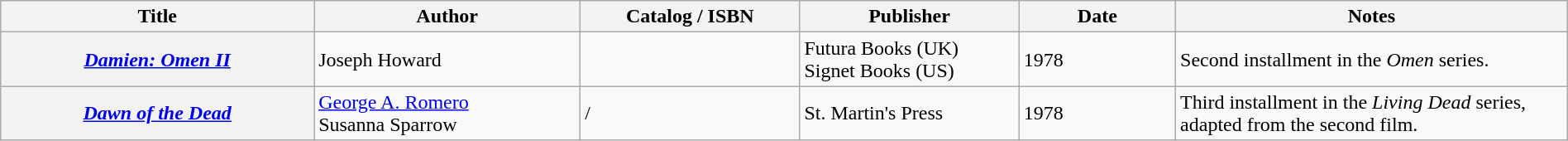<table class="wikitable sortable" style="width:100%;">
<tr>
<th width=20%>Title</th>
<th width=17%>Author</th>
<th width=14%>Catalog / ISBN</th>
<th width=14%>Publisher</th>
<th width=10%>Date</th>
<th width=25%>Notes</th>
</tr>
<tr>
<th><em><a href='#'>Damien: Omen II</a></em></th>
<td>Joseph Howard</td>
<td></td>
<td>Futura Books (UK) <br> Signet Books (US)</td>
<td>1978</td>
<td>Second installment in the <em>Omen</em> series.</td>
</tr>
<tr>
<th><em><a href='#'>Dawn of the Dead</a></em></th>
<td><a href='#'>George A. Romero</a> <br> Susanna Sparrow</td>
<td> / </td>
<td>St. Martin's Press</td>
<td>1978</td>
<td>Third installment in the <em>Living Dead</em> series, adapted from the second film.</td>
</tr>
</table>
